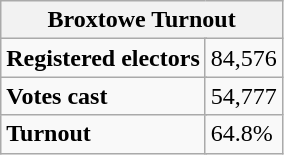<table class="wikitable" border="1">
<tr>
<th colspan="5">Broxtowe Turnout</th>
</tr>
<tr>
<td colspan="2"><strong>Registered electors</strong></td>
<td colspan="3">84,576</td>
</tr>
<tr>
<td colspan="2"><strong>Votes cast</strong></td>
<td colspan="3">54,777</td>
</tr>
<tr>
<td colspan="2"><strong>Turnout</strong></td>
<td colspan="3">64.8%</td>
</tr>
</table>
